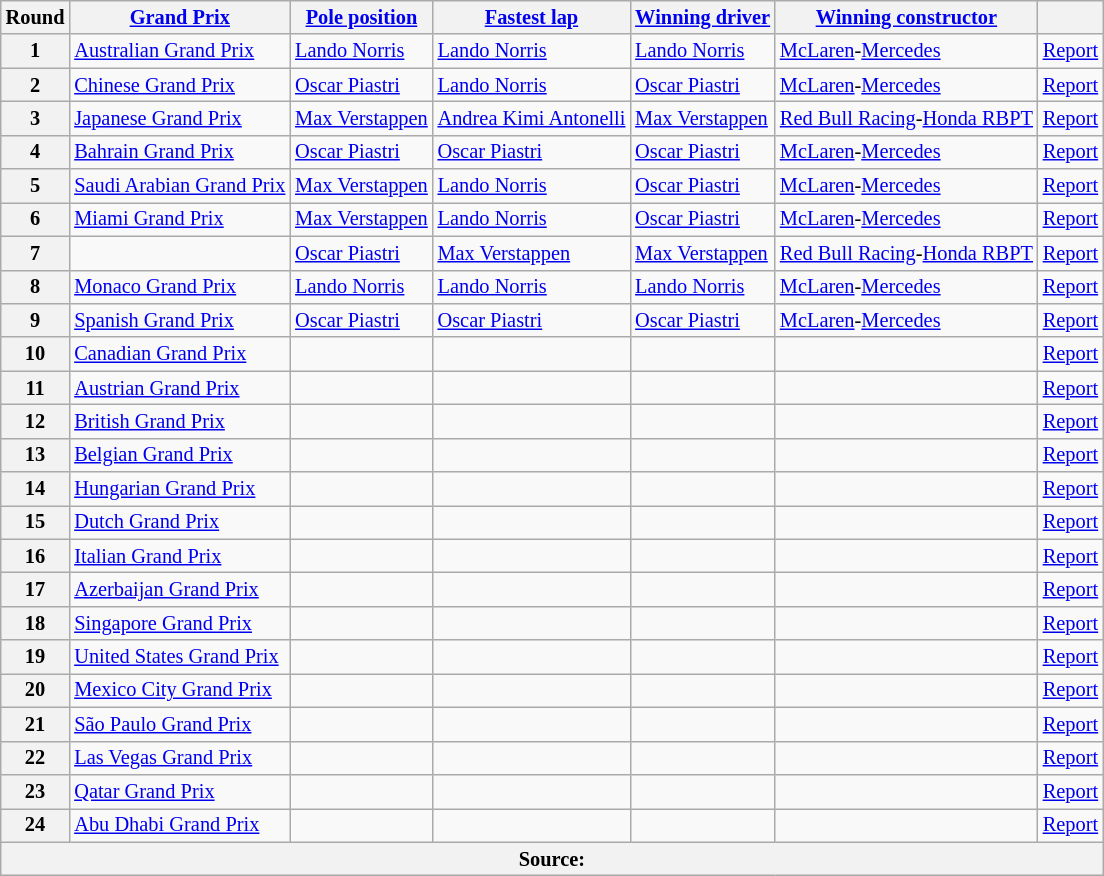<table class="wikitable sortable" style="font-size: 85%;">
<tr>
<th>Round</th>
<th><a href='#'>Grand Prix</a></th>
<th nowrap><a href='#'>Pole position</a></th>
<th nowrap><a href='#'>Fastest lap</a></th>
<th nowrap><a href='#'>Winning driver</a></th>
<th nowrap><a href='#'>Winning constructor</a></th>
<th class="unsortable"></th>
</tr>
<tr>
<th>1</th>
<td><a href='#'>Australian Grand Prix</a></td>
<td data-sort-value="NOR" nowrap> <a href='#'>Lando Norris</a></td>
<td data-sort-value="NOR" nowrap> <a href='#'>Lando Norris</a></td>
<td data-sort-value="NOR" nowrap> <a href='#'>Lando Norris</a></td>
<td data-sort-value="MCL" nowrap> <a href='#'>McLaren</a>-<a href='#'>Mercedes</a></td>
<td style="text-align:center"><a href='#'>Report</a></td>
</tr>
<tr>
<th>2</th>
<td><a href='#'>Chinese Grand Prix</a></td>
<td data-sort-value="PIA" nowrap> <a href='#'>Oscar Piastri</a></td>
<td data-sort-value="NOR" nowrap> <a href='#'>Lando Norris</a></td>
<td data-sort-value="PIA" nowrap> <a href='#'>Oscar Piastri</a></td>
<td data-sort-value="MCL" nowrap> <a href='#'>McLaren</a>-<a href='#'>Mercedes</a></td>
<td style="text-align:center"><a href='#'>Report</a></td>
</tr>
<tr>
<th>3</th>
<td><a href='#'>Japanese Grand Prix</a></td>
<td data-sort-value="VER" nowrap> <a href='#'>Max Verstappen</a></td>
<td data-sort-value="ANT" nowrap> <a href='#'>Andrea Kimi Antonelli</a></td>
<td data-sort-value="VER" nowrap> <a href='#'>Max Verstappen</a></td>
<td data-sort-value="RED" nowrap> <a href='#'>Red Bull Racing</a>-<a href='#'>Honda RBPT</a></td>
<td style="text-align:center"><a href='#'>Report</a></td>
</tr>
<tr>
<th>4</th>
<td><a href='#'>Bahrain Grand Prix</a></td>
<td data-sort-value="PIA" nowrap> <a href='#'>Oscar Piastri</a></td>
<td data-sort-value="PIA" nowrap> <a href='#'>Oscar Piastri</a></td>
<td data-sort-value="PIA" nowrap> <a href='#'>Oscar Piastri</a></td>
<td data-sort-value="MCL" nowrap> <a href='#'>McLaren</a>-<a href='#'>Mercedes</a></td>
<td style="text-align:center"><a href='#'>Report</a></td>
</tr>
<tr>
<th>5</th>
<td><a href='#'>Saudi Arabian Grand Prix</a></td>
<td data-sort-value="VER" nowrap> <a href='#'>Max Verstappen</a></td>
<td data-sort-value="NOR" nowrap> <a href='#'>Lando Norris</a></td>
<td data-sort-value="PIA" nowrap> <a href='#'>Oscar Piastri</a></td>
<td data-sort-value="MCL" nowrap> <a href='#'>McLaren</a>-<a href='#'>Mercedes</a></td>
<td style="text-align:center"><a href='#'>Report</a></td>
</tr>
<tr>
<th>6</th>
<td><a href='#'>Miami Grand Prix</a></td>
<td data-sort-value="VER" nowrap> <a href='#'>Max Verstappen</a></td>
<td data-sort-value="NOR" nowrap> <a href='#'>Lando Norris</a></td>
<td data-sort-value="PIA" nowrap> <a href='#'>Oscar Piastri</a></td>
<td data-sort-value="MCL" nowrap> <a href='#'>McLaren</a>-<a href='#'>Mercedes</a></td>
<td style="text-align:center"><a href='#'>Report</a></td>
</tr>
<tr>
<th>7</th>
<td></td>
<td data-sort-value="PIA" nowrap> <a href='#'>Oscar Piastri</a></td>
<td data-sort-value="VER" nowrap> <a href='#'>Max Verstappen</a></td>
<td data-sort-value="VER" nowrap> <a href='#'>Max Verstappen</a></td>
<td data-sort-value="RED" nowrap> <a href='#'>Red Bull Racing</a>-<a href='#'>Honda RBPT</a></td>
<td style="text-align:center"><a href='#'>Report</a></td>
</tr>
<tr>
<th>8</th>
<td><a href='#'>Monaco Grand Prix</a></td>
<td data-sort-value="NOR" nowrap> <a href='#'>Lando Norris</a></td>
<td data-sort-value="NOR" nowrap> <a href='#'>Lando Norris</a></td>
<td data-sort-value="NOR" nowrap> <a href='#'>Lando Norris</a></td>
<td data-sort-value="MCL" nowrap> <a href='#'>McLaren</a>-<a href='#'>Mercedes</a></td>
<td style="text-align:center"><a href='#'>Report</a></td>
</tr>
<tr>
<th>9</th>
<td><a href='#'>Spanish Grand Prix</a></td>
<td data-sort-value="PIA" nowrap> <a href='#'>Oscar Piastri</a></td>
<td data-sort-value="PIA" nowrap> <a href='#'>Oscar Piastri</a></td>
<td data-sort-value="PIA" nowrap> <a href='#'>Oscar Piastri</a></td>
<td data-sort-value="MCL" nowrap> <a href='#'>McLaren</a>-<a href='#'>Mercedes</a></td>
<td style="text-align:center"><a href='#'>Report</a></td>
</tr>
<tr>
<th>10</th>
<td><a href='#'>Canadian Grand Prix</a></td>
<td></td>
<td></td>
<td></td>
<td></td>
<td style="text-align:center"><a href='#'>Report</a></td>
</tr>
<tr>
<th>11</th>
<td><a href='#'>Austrian Grand Prix</a></td>
<td></td>
<td></td>
<td></td>
<td></td>
<td style="text-align:center"><a href='#'>Report</a></td>
</tr>
<tr>
<th>12</th>
<td><a href='#'>British Grand Prix</a></td>
<td></td>
<td></td>
<td></td>
<td></td>
<td style="text-align:center"><a href='#'>Report</a></td>
</tr>
<tr>
<th>13</th>
<td><a href='#'>Belgian Grand Prix</a></td>
<td></td>
<td></td>
<td></td>
<td></td>
<td style="text-align:center"><a href='#'>Report</a></td>
</tr>
<tr>
<th>14</th>
<td><a href='#'>Hungarian Grand Prix</a></td>
<td></td>
<td></td>
<td></td>
<td></td>
<td style="text-align:center"><a href='#'>Report</a></td>
</tr>
<tr>
<th>15</th>
<td><a href='#'>Dutch Grand Prix</a></td>
<td></td>
<td></td>
<td></td>
<td></td>
<td style="text-align:center"><a href='#'>Report</a></td>
</tr>
<tr>
<th>16</th>
<td><a href='#'>Italian Grand Prix</a></td>
<td></td>
<td></td>
<td></td>
<td></td>
<td style="text-align:center"><a href='#'>Report</a></td>
</tr>
<tr>
<th>17</th>
<td><a href='#'>Azerbaijan Grand Prix</a></td>
<td></td>
<td></td>
<td></td>
<td></td>
<td style="text-align:center"><a href='#'>Report</a></td>
</tr>
<tr>
<th>18</th>
<td><a href='#'>Singapore Grand Prix</a></td>
<td></td>
<td></td>
<td></td>
<td></td>
<td style="text-align:center"><a href='#'>Report</a></td>
</tr>
<tr>
<th>19</th>
<td><a href='#'>United States Grand Prix</a></td>
<td></td>
<td></td>
<td></td>
<td></td>
<td style="text-align:center"><a href='#'>Report</a></td>
</tr>
<tr>
<th>20</th>
<td><a href='#'>Mexico City Grand Prix</a></td>
<td></td>
<td></td>
<td></td>
<td></td>
<td style="text-align:center"><a href='#'>Report</a></td>
</tr>
<tr>
<th>21</th>
<td><a href='#'>São Paulo Grand Prix</a></td>
<td></td>
<td></td>
<td></td>
<td></td>
<td style="text-align:center"><a href='#'>Report</a></td>
</tr>
<tr>
<th>22</th>
<td><a href='#'>Las Vegas Grand Prix</a></td>
<td></td>
<td></td>
<td></td>
<td></td>
<td style="text-align:center"><a href='#'>Report</a></td>
</tr>
<tr>
<th>23</th>
<td><a href='#'>Qatar Grand Prix</a></td>
<td></td>
<td></td>
<td></td>
<td></td>
<td style="text-align:center"><a href='#'>Report</a></td>
</tr>
<tr>
<th>24</th>
<td><a href='#'>Abu Dhabi Grand Prix</a></td>
<td></td>
<td></td>
<td></td>
<td></td>
<td style="text-align:center"><a href='#'>Report</a></td>
</tr>
<tr class="sortbottom">
<th colspan="7">Source:</th>
</tr>
</table>
